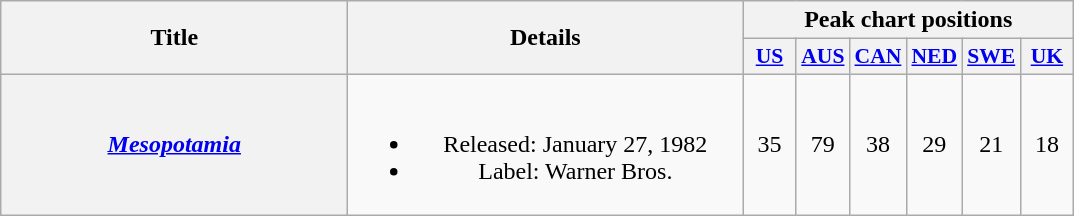<table class="wikitable plainrowheaders" style="text-align:center;">
<tr>
<th scope="col" rowspan="2" style="width:14em;">Title</th>
<th scope="col" rowspan="2" style="width:16em;">Details</th>
<th scope="col" colspan="6">Peak chart positions</th>
</tr>
<tr>
<th style="width:2em;font-size:90%;"><a href='#'>US</a><br></th>
<th style="width:2em;font-size:90%;"><a href='#'>AUS</a><br></th>
<th style="width:2em;font-size:90%;"><a href='#'>CAN</a><br></th>
<th style="width:2em;font-size:90%;"><a href='#'>NED</a><br></th>
<th style="width:2em;font-size:90%;"><a href='#'>SWE</a><br></th>
<th style="width:2em;font-size:90%;"><a href='#'>UK</a><br></th>
</tr>
<tr>
<th scope="row"><em><a href='#'>Mesopotamia</a></em></th>
<td><br><ul><li>Released: January 27, 1982</li><li>Label: Warner Bros.</li></ul></td>
<td>35</td>
<td>79</td>
<td>38</td>
<td>29</td>
<td>21</td>
<td>18</td>
</tr>
</table>
